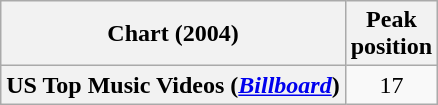<table class="wikitable sortable plainrowheaders">
<tr>
<th>Chart (2004)</th>
<th>Peak<br>position</th>
</tr>
<tr>
<th scope="row">US Top Music Videos (<em><a href='#'>Billboard</a></em>)</th>
<td style="text-align:center;">17</td>
</tr>
</table>
